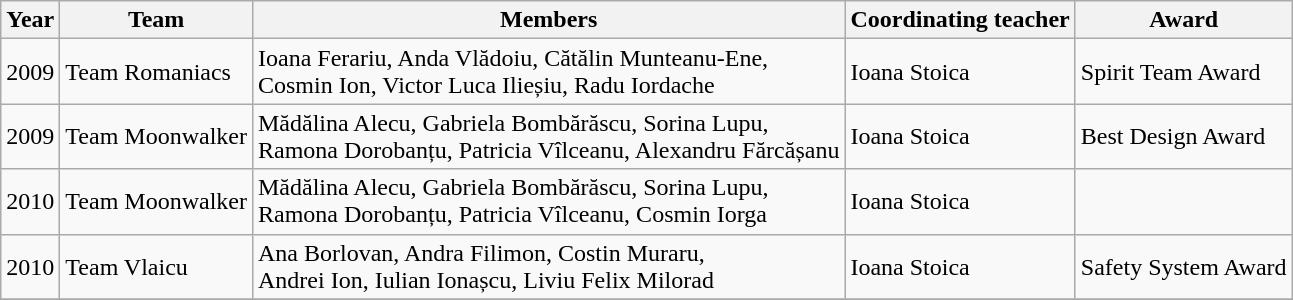<table class="wikitable">
<tr>
<th>Year</th>
<th>Team</th>
<th>Members</th>
<th>Coordinating teacher</th>
<th>Award</th>
</tr>
<tr>
<td>2009</td>
<td>Team Romaniacs</td>
<td>Ioana Ferariu, Anda Vlădoiu, Cătălin Munteanu-Ene,<br>Cosmin Ion, Victor Luca Ilieșiu, Radu Iordache</td>
<td>Ioana Stoica</td>
<td>Spirit Team Award</td>
</tr>
<tr>
<td>2009</td>
<td>Team Moonwalker</td>
<td>Mădălina Alecu, Gabriela Bombărăscu, Sorina Lupu,<br>Ramona Dorobanțu, Patricia Vîlceanu, Alexandru Fărcășanu</td>
<td>Ioana Stoica</td>
<td>Best Design Award</td>
</tr>
<tr>
<td>2010</td>
<td>Team Moonwalker</td>
<td>Mădălina Alecu, Gabriela Bombărăscu, Sorina Lupu,<br>Ramona Dorobanțu, Patricia Vîlceanu, Cosmin Iorga</td>
<td>Ioana Stoica</td>
<td></td>
</tr>
<tr>
<td>2010</td>
<td>Team Vlaicu</td>
<td>Ana Borlovan, Andra Filimon, Costin Muraru,<br>Andrei Ion, Iulian Ionașcu, Liviu Felix Milorad</td>
<td>Ioana Stoica</td>
<td>Safety System Award</td>
</tr>
<tr>
</tr>
</table>
